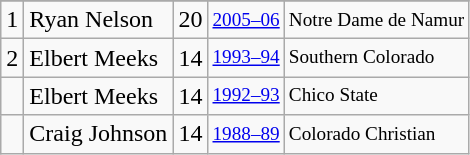<table class="wikitable">
<tr>
</tr>
<tr>
<td>1</td>
<td>Ryan Nelson</td>
<td>20</td>
<td style="font-size:80%;"><a href='#'>2005–06</a></td>
<td style="font-size:80%;">Notre Dame de Namur</td>
</tr>
<tr>
<td>2</td>
<td>Elbert Meeks</td>
<td>14</td>
<td style="font-size:80%;"><a href='#'>1993–94</a></td>
<td style="font-size:80%;">Southern Colorado</td>
</tr>
<tr>
<td></td>
<td>Elbert Meeks</td>
<td>14</td>
<td style="font-size:80%;"><a href='#'>1992–93</a></td>
<td style="font-size:80%;">Chico State</td>
</tr>
<tr>
<td></td>
<td>Craig Johnson</td>
<td>14</td>
<td style="font-size:80%;"><a href='#'>1988–89</a></td>
<td style="font-size:80%;">Colorado Christian</td>
</tr>
</table>
